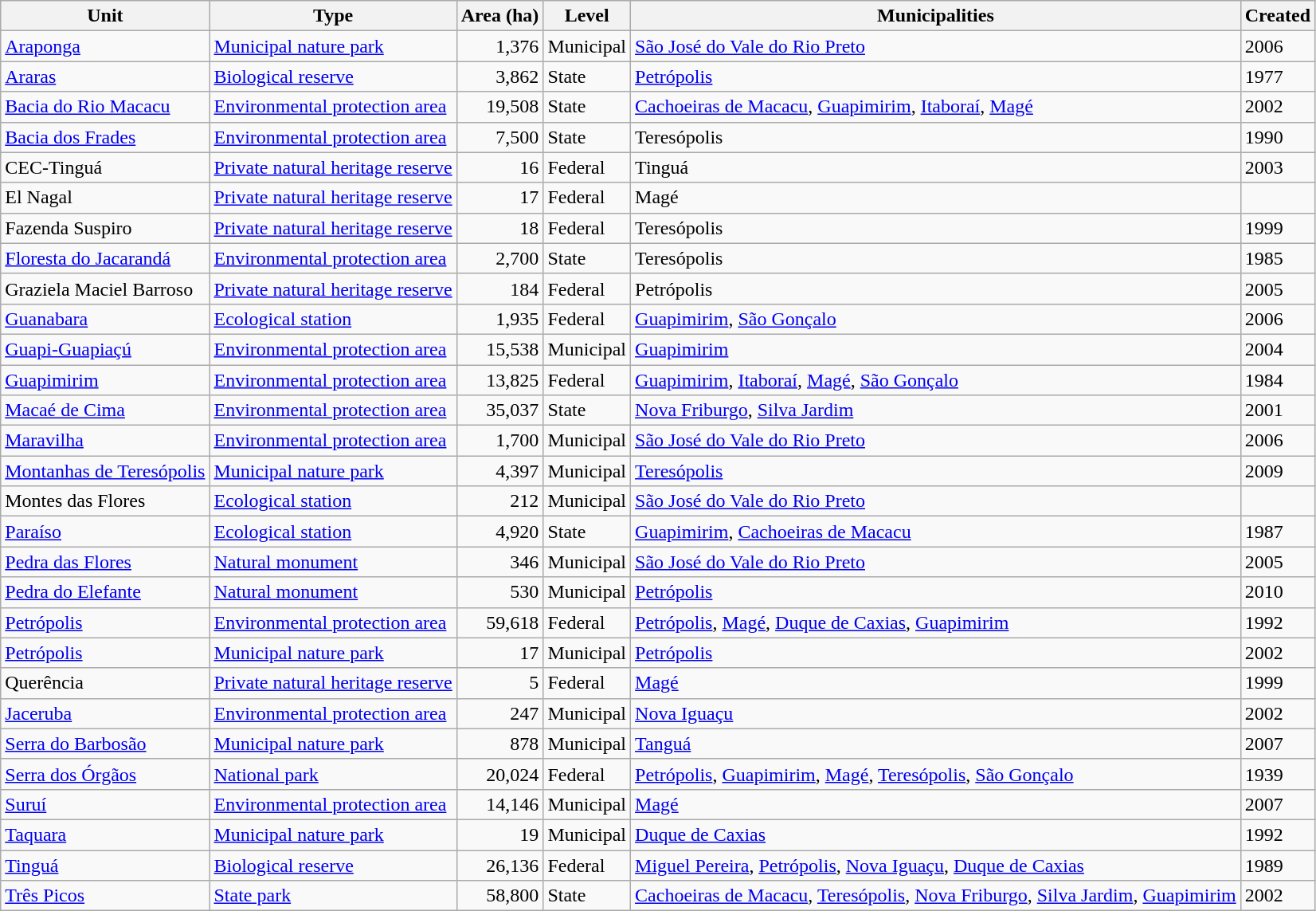<table class="wikitable sortable">
<tr>
<th>Unit</th>
<th>Type</th>
<th>Area (ha)</th>
<th>Level</th>
<th>Municipalities</th>
<th>Created</th>
</tr>
<tr>
<td><a href='#'>Araponga</a></td>
<td><a href='#'>Municipal nature park</a></td>
<td style="text-align:right;">1,376</td>
<td>Municipal</td>
<td><a href='#'>São José do Vale do Rio Preto</a></td>
<td>2006</td>
</tr>
<tr>
<td><a href='#'>Araras</a></td>
<td><a href='#'>Biological reserve</a></td>
<td style="text-align:right;">3,862</td>
<td>State</td>
<td><a href='#'>Petrópolis</a></td>
<td>1977</td>
</tr>
<tr>
<td><a href='#'>Bacia do Rio Macacu</a></td>
<td><a href='#'>Environmental protection area</a></td>
<td style="text-align:right;">19,508</td>
<td>State</td>
<td><a href='#'>Cachoeiras de Macacu</a>, <a href='#'>Guapimirim</a>, <a href='#'>Itaboraí</a>, <a href='#'>Magé</a></td>
<td>2002</td>
</tr>
<tr>
<td><a href='#'>Bacia dos Frades</a></td>
<td><a href='#'>Environmental protection area</a></td>
<td style="text-align:right;">7,500</td>
<td>State</td>
<td>Teresópolis</td>
<td>1990</td>
</tr>
<tr>
<td>CEC-Tinguá</td>
<td><a href='#'>Private natural heritage reserve</a></td>
<td style="text-align:right;">16</td>
<td>Federal</td>
<td>Tinguá</td>
<td>2003</td>
</tr>
<tr>
<td>El Nagal</td>
<td><a href='#'>Private natural heritage reserve</a></td>
<td style="text-align:right;">17</td>
<td>Federal</td>
<td>Magé</td>
<td></td>
</tr>
<tr>
<td>Fazenda Suspiro</td>
<td><a href='#'>Private natural heritage reserve</a></td>
<td style="text-align:right;">18</td>
<td>Federal</td>
<td>Teresópolis</td>
<td>1999</td>
</tr>
<tr>
<td><a href='#'>Floresta do Jacarandá</a></td>
<td><a href='#'>Environmental protection area</a></td>
<td style="text-align:right;">2,700</td>
<td>State</td>
<td>Teresópolis</td>
<td>1985</td>
</tr>
<tr>
<td>Graziela Maciel Barroso</td>
<td><a href='#'>Private natural heritage reserve</a></td>
<td style="text-align:right;">184</td>
<td>Federal</td>
<td>Petrópolis</td>
<td>2005</td>
</tr>
<tr>
<td><a href='#'>Guanabara</a></td>
<td><a href='#'>Ecological station</a></td>
<td style="text-align:right;">1,935</td>
<td>Federal</td>
<td><a href='#'>Guapimirim</a>, <a href='#'>São Gonçalo</a></td>
<td>2006</td>
</tr>
<tr>
<td><a href='#'>Guapi-Guapiaçú</a></td>
<td><a href='#'>Environmental protection area</a></td>
<td style="text-align:right;">15,538</td>
<td>Municipal</td>
<td><a href='#'>Guapimirim</a></td>
<td>2004</td>
</tr>
<tr>
<td><a href='#'>Guapimirim</a></td>
<td><a href='#'>Environmental protection area</a></td>
<td style="text-align:right;">13,825</td>
<td>Federal</td>
<td><a href='#'>Guapimirim</a>, <a href='#'>Itaboraí</a>, <a href='#'>Magé</a>, <a href='#'>São Gonçalo</a></td>
<td>1984</td>
</tr>
<tr>
<td><a href='#'>Macaé de Cima</a></td>
<td><a href='#'>Environmental protection area</a></td>
<td style="text-align:right;">35,037</td>
<td>State</td>
<td><a href='#'>Nova Friburgo</a>, <a href='#'>Silva Jardim</a></td>
<td>2001</td>
</tr>
<tr>
<td><a href='#'>Maravilha</a></td>
<td><a href='#'>Environmental protection area</a></td>
<td style="text-align:right;">1,700</td>
<td>Municipal</td>
<td><a href='#'>São José do Vale do Rio Preto</a></td>
<td>2006</td>
</tr>
<tr>
<td><a href='#'>Montanhas de Teresópolis</a></td>
<td><a href='#'>Municipal nature park</a></td>
<td style="text-align:right;">4,397</td>
<td>Municipal</td>
<td><a href='#'>Teresópolis</a></td>
<td>2009</td>
</tr>
<tr>
<td>Montes das Flores</td>
<td><a href='#'>Ecological station</a></td>
<td style="text-align:right;">212</td>
<td>Municipal</td>
<td><a href='#'>São José do Vale do Rio Preto</a></td>
<td></td>
</tr>
<tr>
<td><a href='#'>Paraíso</a></td>
<td><a href='#'>Ecological station</a></td>
<td style="text-align:right;">4,920</td>
<td>State</td>
<td><a href='#'>Guapimirim</a>, <a href='#'>Cachoeiras de Macacu</a></td>
<td>1987</td>
</tr>
<tr>
<td><a href='#'>Pedra das Flores</a></td>
<td><a href='#'>Natural monument</a></td>
<td style="text-align:right;">346</td>
<td>Municipal</td>
<td><a href='#'>São José do Vale do Rio Preto</a></td>
<td>2005</td>
</tr>
<tr>
<td><a href='#'>Pedra do Elefante</a></td>
<td><a href='#'>Natural monument</a></td>
<td style="text-align:right;">530</td>
<td>Municipal</td>
<td><a href='#'>Petrópolis</a></td>
<td>2010</td>
</tr>
<tr>
<td><a href='#'>Petrópolis</a></td>
<td><a href='#'>Environmental protection area</a></td>
<td style="text-align:right;">59,618</td>
<td>Federal</td>
<td><a href='#'>Petrópolis</a>, <a href='#'>Magé</a>, <a href='#'>Duque de Caxias</a>, <a href='#'>Guapimirim</a></td>
<td>1992</td>
</tr>
<tr>
<td><a href='#'>Petrópolis</a></td>
<td><a href='#'>Municipal nature park</a></td>
<td style="text-align:right;">17</td>
<td>Municipal</td>
<td><a href='#'>Petrópolis</a></td>
<td>2002</td>
</tr>
<tr>
<td>Querência</td>
<td><a href='#'>Private natural heritage reserve</a></td>
<td style="text-align:right;">5</td>
<td>Federal</td>
<td><a href='#'>Magé</a></td>
<td>1999</td>
</tr>
<tr>
<td><a href='#'>Jaceruba</a></td>
<td><a href='#'>Environmental protection area</a></td>
<td style="text-align:right;">247</td>
<td>Municipal</td>
<td><a href='#'>Nova Iguaçu</a></td>
<td>2002</td>
</tr>
<tr>
<td><a href='#'>Serra do Barbosão</a></td>
<td><a href='#'>Municipal nature park</a></td>
<td style="text-align:right;">878</td>
<td>Municipal</td>
<td><a href='#'>Tanguá</a></td>
<td>2007</td>
</tr>
<tr>
<td><a href='#'>Serra dos Órgãos</a></td>
<td><a href='#'>National park</a></td>
<td style="text-align:right;">20,024</td>
<td>Federal</td>
<td><a href='#'>Petrópolis</a>, <a href='#'>Guapimirim</a>, <a href='#'>Magé</a>, <a href='#'>Teresópolis</a>, <a href='#'>São Gonçalo</a></td>
<td>1939</td>
</tr>
<tr>
<td><a href='#'>Suruí</a></td>
<td><a href='#'>Environmental protection area</a></td>
<td style="text-align:right;">14,146</td>
<td>Municipal</td>
<td><a href='#'>Magé</a></td>
<td>2007</td>
</tr>
<tr>
<td><a href='#'>Taquara</a></td>
<td><a href='#'>Municipal nature park</a></td>
<td style="text-align:right;">19</td>
<td>Municipal</td>
<td><a href='#'>Duque de Caxias</a></td>
<td>1992</td>
</tr>
<tr>
<td><a href='#'>Tinguá</a></td>
<td><a href='#'>Biological reserve</a></td>
<td style="text-align:right;">26,136</td>
<td>Federal</td>
<td><a href='#'>Miguel Pereira</a>, <a href='#'>Petrópolis</a>, <a href='#'>Nova Iguaçu</a>, <a href='#'>Duque de Caxias</a></td>
<td>1989</td>
</tr>
<tr>
<td><a href='#'>Três Picos</a></td>
<td><a href='#'>State park</a></td>
<td style="text-align:right;">58,800</td>
<td>State</td>
<td><a href='#'>Cachoeiras de Macacu</a>, <a href='#'>Teresópolis</a>, <a href='#'>Nova Friburgo</a>, <a href='#'>Silva Jardim</a>, <a href='#'>Guapimirim</a></td>
<td>2002</td>
</tr>
</table>
